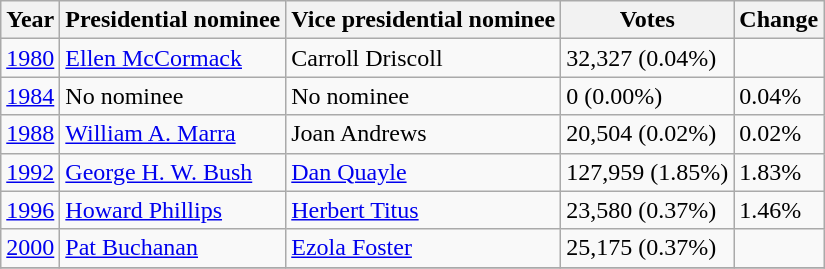<table class="wikitable">
<tr>
<th>Year</th>
<th>Presidential nominee</th>
<th>Vice presidential nominee</th>
<th>Votes</th>
<th>Change</th>
</tr>
<tr>
<td><a href='#'>1980</a></td>
<td><a href='#'>Ellen McCormack</a></td>
<td>Carroll Driscoll</td>
<td>32,327 (0.04%)</td>
<td></td>
</tr>
<tr>
<td><a href='#'>1984</a></td>
<td>No nominee</td>
<td>No nominee</td>
<td>0 (0.00%)</td>
<td> 0.04%</td>
</tr>
<tr>
<td><a href='#'>1988</a></td>
<td><a href='#'>William A. Marra</a></td>
<td>Joan Andrews</td>
<td>20,504 (0.02%)</td>
<td> 0.02%</td>
</tr>
<tr>
<td><a href='#'>1992</a></td>
<td><a href='#'>George H. W. Bush</a></td>
<td><a href='#'>Dan Quayle</a></td>
<td>127,959 (1.85%)</td>
<td> 1.83%</td>
</tr>
<tr>
<td><a href='#'>1996</a></td>
<td><a href='#'>Howard Phillips</a></td>
<td><a href='#'>Herbert Titus</a></td>
<td>23,580 (0.37%)</td>
<td> 1.46%</td>
</tr>
<tr>
<td><a href='#'>2000</a></td>
<td><a href='#'>Pat Buchanan</a></td>
<td><a href='#'>Ezola Foster</a></td>
<td>25,175 (0.37%)</td>
<td></td>
</tr>
<tr>
</tr>
</table>
